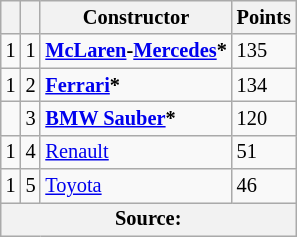<table class="wikitable" border="1" style="font-size: 85%;">
<tr>
<th></th>
<th></th>
<th>Constructor</th>
<th>Points</th>
</tr>
<tr>
<td> 1</td>
<td align="center">1</td>
<td> <strong><a href='#'>McLaren</a>-<a href='#'>Mercedes</a>*</strong></td>
<td>135</td>
</tr>
<tr>
<td> 1</td>
<td align="center">2</td>
<td> <strong><a href='#'>Ferrari</a>*</strong></td>
<td>134</td>
</tr>
<tr>
<td></td>
<td align="center">3</td>
<td> <strong><a href='#'>BMW Sauber</a>*</strong></td>
<td>120</td>
</tr>
<tr>
<td> 1</td>
<td align="center">4</td>
<td> <a href='#'>Renault</a></td>
<td>51</td>
</tr>
<tr>
<td> 1</td>
<td align="center">5</td>
<td> <a href='#'>Toyota</a></td>
<td>46</td>
</tr>
<tr>
<th colspan=4>Source:</th>
</tr>
</table>
